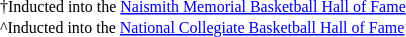<table cellspacing="0" style="width: 800px; background: ;">
<tr>
<td style="font-size: 8pt; padding: 4pt; line-height: 1.25em; color: black;">†Inducted into the <a href='#'>Naismith Memorial Basketball Hall of Fame</a><br>^Inducted into the <a href='#'>National Collegiate Basketball Hall of Fame</a><br></td>
</tr>
</table>
